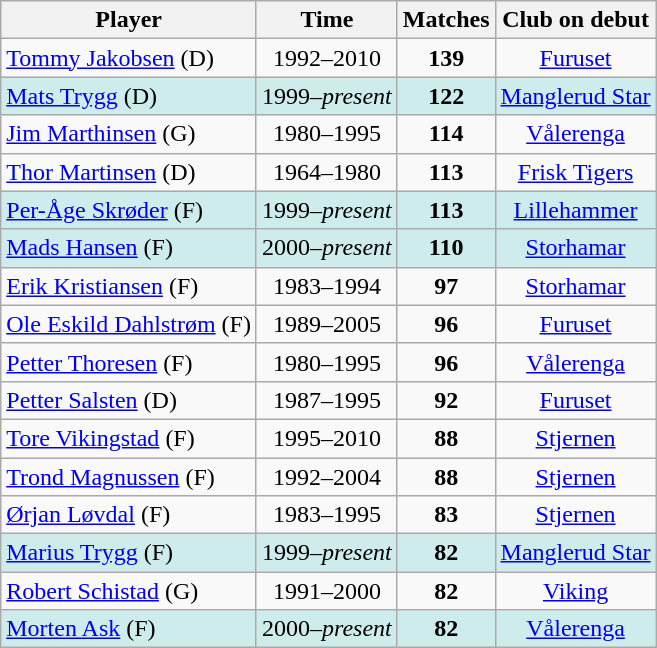<table class="wikitable sortable" style="text-align:center">
<tr>
<th>Player</th>
<th>Time</th>
<th>Matches</th>
<th>Club on debut</th>
</tr>
<tr>
<td align=left><a href='#'>Tommy Jakobsen</a> (D)</td>
<td>1992–2010</td>
<td><strong>139</strong></td>
<td><a href='#'>Furuset</a></td>
</tr>
<tr style="background:#CFECEC">
<td align=left><a href='#'>Mats Trygg</a> (D)</td>
<td>1999–<em>present</em></td>
<td><strong>122</strong></td>
<td><a href='#'>Manglerud Star</a></td>
</tr>
<tr>
<td align=left><a href='#'>Jim Marthinsen</a> (G)</td>
<td>1980–1995</td>
<td><strong>114</strong></td>
<td><a href='#'>Vålerenga</a></td>
</tr>
<tr>
<td align=left><a href='#'>Thor Martinsen</a> (D)</td>
<td>1964–1980</td>
<td><strong>113</strong></td>
<td><a href='#'>Frisk Tigers</a></td>
</tr>
<tr style="background:#CFECEC">
<td align=left><a href='#'>Per-Åge Skrøder</a> (F)</td>
<td>1999–<em>present</em></td>
<td><strong>113</strong></td>
<td><a href='#'>Lillehammer</a></td>
</tr>
<tr style="background:#CFECEC">
<td align=left><a href='#'>Mads Hansen</a> (F)</td>
<td>2000–<em>present</em></td>
<td><strong>110</strong></td>
<td><a href='#'>Storhamar</a></td>
</tr>
<tr>
<td align=left><a href='#'>Erik Kristiansen</a> (F)</td>
<td>1983–1994</td>
<td><strong>97</strong></td>
<td><a href='#'>Storhamar</a></td>
</tr>
<tr>
<td align=left><a href='#'>Ole Eskild Dahlstrøm</a> (F)</td>
<td>1989–2005</td>
<td><strong>96</strong></td>
<td><a href='#'>Furuset</a></td>
</tr>
<tr>
<td align=left><a href='#'>Petter Thoresen</a> (F)</td>
<td>1980–1995</td>
<td><strong>96</strong></td>
<td><a href='#'>Vålerenga</a></td>
</tr>
<tr>
<td align=left><a href='#'>Petter Salsten</a> (D)</td>
<td>1987–1995</td>
<td><strong>92</strong></td>
<td><a href='#'>Furuset</a></td>
</tr>
<tr>
<td align=left><a href='#'>Tore Vikingstad</a> (F)</td>
<td>1995–2010</td>
<td><strong>88</strong></td>
<td><a href='#'>Stjernen</a></td>
</tr>
<tr>
<td align=left><a href='#'>Trond Magnussen</a> (F)</td>
<td>1992–2004</td>
<td><strong>88</strong></td>
<td><a href='#'>Stjernen</a></td>
</tr>
<tr>
<td align=left><a href='#'>Ørjan Løvdal</a> (F)</td>
<td>1983–1995</td>
<td><strong>83</strong></td>
<td><a href='#'>Stjernen</a></td>
</tr>
<tr style="background:#CFECEC">
<td align=left><a href='#'>Marius Trygg</a> (F)</td>
<td>1999–<em>present</em></td>
<td><strong>82</strong></td>
<td><a href='#'>Manglerud Star</a></td>
</tr>
<tr>
<td align=left><a href='#'>Robert Schistad</a> (G)</td>
<td>1991–2000</td>
<td><strong>82</strong></td>
<td><a href='#'>Viking</a></td>
</tr>
<tr style="background:#CFECEC">
<td align=left><a href='#'>Morten Ask</a> (F)</td>
<td>2000–<em>present</em></td>
<td><strong>82</strong></td>
<td><a href='#'>Vålerenga</a></td>
</tr>
</table>
